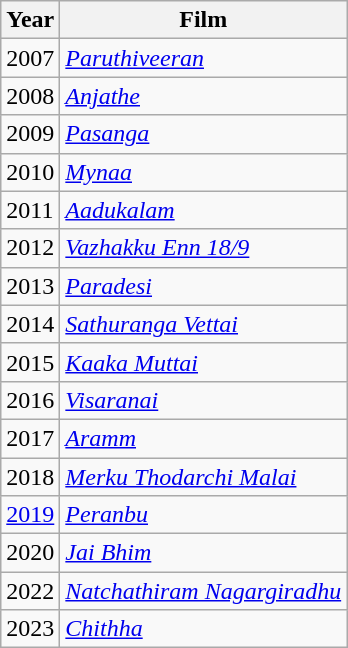<table class="wikitable">
<tr>
<th>Year</th>
<th>Film</th>
</tr>
<tr>
<td>2007</td>
<td><em><a href='#'>Paruthiveeran</a></em></td>
</tr>
<tr>
<td>2008</td>
<td><em><a href='#'>Anjathe</a></em></td>
</tr>
<tr>
<td>2009</td>
<td><em><a href='#'>Pasanga</a></em></td>
</tr>
<tr>
<td>2010</td>
<td><em><a href='#'>Mynaa</a></em></td>
</tr>
<tr>
<td>2011</td>
<td><em><a href='#'>Aadukalam</a></em></td>
</tr>
<tr>
<td>2012</td>
<td><em><a href='#'>Vazhakku Enn 18/9</a></em></td>
</tr>
<tr>
<td>2013</td>
<td><em><a href='#'>Paradesi</a></em></td>
</tr>
<tr>
<td>2014</td>
<td><em><a href='#'>Sathuranga Vettai</a></em></td>
</tr>
<tr>
<td>2015</td>
<td><em><a href='#'>Kaaka Muttai</a></em></td>
</tr>
<tr>
<td>2016</td>
<td><em><a href='#'>Visaranai</a></em></td>
</tr>
<tr>
<td>2017</td>
<td><em><a href='#'>Aramm</a></em></td>
</tr>
<tr>
<td>2018</td>
<td><em><a href='#'>Merku Thodarchi Malai</a></em></td>
</tr>
<tr>
<td><a href='#'>2019</a></td>
<td><em><a href='#'>Peranbu</a></em></td>
</tr>
<tr>
<td>2020</td>
<td><a href='#'><em>Jai Bhim</em></a></td>
</tr>
<tr>
<td>2022</td>
<td><em><a href='#'>Natchathiram Nagargiradhu</a></em></td>
</tr>
<tr>
<td>2023</td>
<td><em><a href='#'>Chithha</a></em></td>
</tr>
</table>
